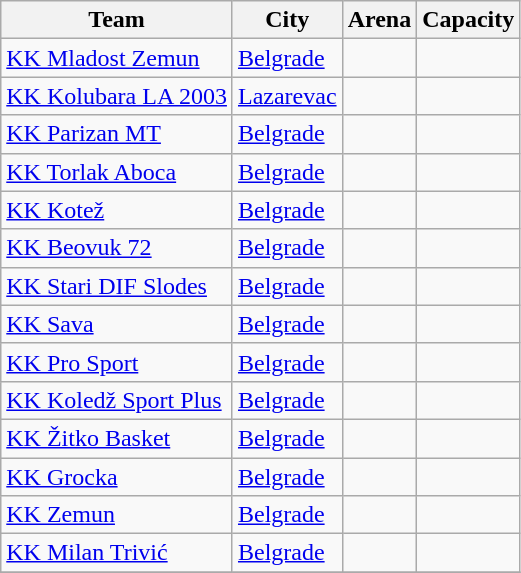<table class="wikitable sortable">
<tr>
<th>Team</th>
<th>City</th>
<th>Arena</th>
<th>Capacity</th>
</tr>
<tr>
<td><a href='#'>KK Mladost Zemun</a></td>
<td><a href='#'>Belgrade</a></td>
<td></td>
<td></td>
</tr>
<tr>
<td><a href='#'>KK Kolubara LA 2003</a></td>
<td><a href='#'>Lazarevac</a></td>
<td></td>
<td></td>
</tr>
<tr>
<td><a href='#'>KK Parizan MT</a></td>
<td><a href='#'>Belgrade</a></td>
<td></td>
<td></td>
</tr>
<tr>
<td><a href='#'>KK Torlak Aboca</a></td>
<td><a href='#'>Belgrade</a></td>
<td></td>
<td></td>
</tr>
<tr>
<td><a href='#'>KK Kotež</a></td>
<td><a href='#'>Belgrade</a></td>
<td></td>
<td></td>
</tr>
<tr>
<td><a href='#'>KK Beovuk 72</a></td>
<td><a href='#'>Belgrade</a></td>
<td></td>
<td></td>
</tr>
<tr>
<td><a href='#'>KK Stari DIF Slodes</a></td>
<td><a href='#'>Belgrade</a></td>
<td></td>
<td></td>
</tr>
<tr>
<td><a href='#'>KK Sava</a></td>
<td><a href='#'>Belgrade</a></td>
<td></td>
<td></td>
</tr>
<tr>
<td><a href='#'>KK Pro Sport</a></td>
<td><a href='#'>Belgrade</a></td>
<td></td>
<td></td>
</tr>
<tr>
<td><a href='#'>KK Koledž Sport Plus</a></td>
<td><a href='#'>Belgrade</a></td>
<td></td>
<td></td>
</tr>
<tr>
<td><a href='#'>KK Žitko Basket</a></td>
<td><a href='#'>Belgrade</a></td>
<td></td>
<td></td>
</tr>
<tr>
<td><a href='#'>KK Grocka</a></td>
<td><a href='#'>Belgrade</a></td>
<td></td>
<td></td>
</tr>
<tr>
<td><a href='#'>KK Zemun</a></td>
<td><a href='#'>Belgrade</a></td>
<td></td>
<td></td>
</tr>
<tr>
<td><a href='#'>KK Milan Trivić</a></td>
<td><a href='#'>Belgrade</a></td>
<td></td>
<td></td>
</tr>
<tr>
</tr>
</table>
